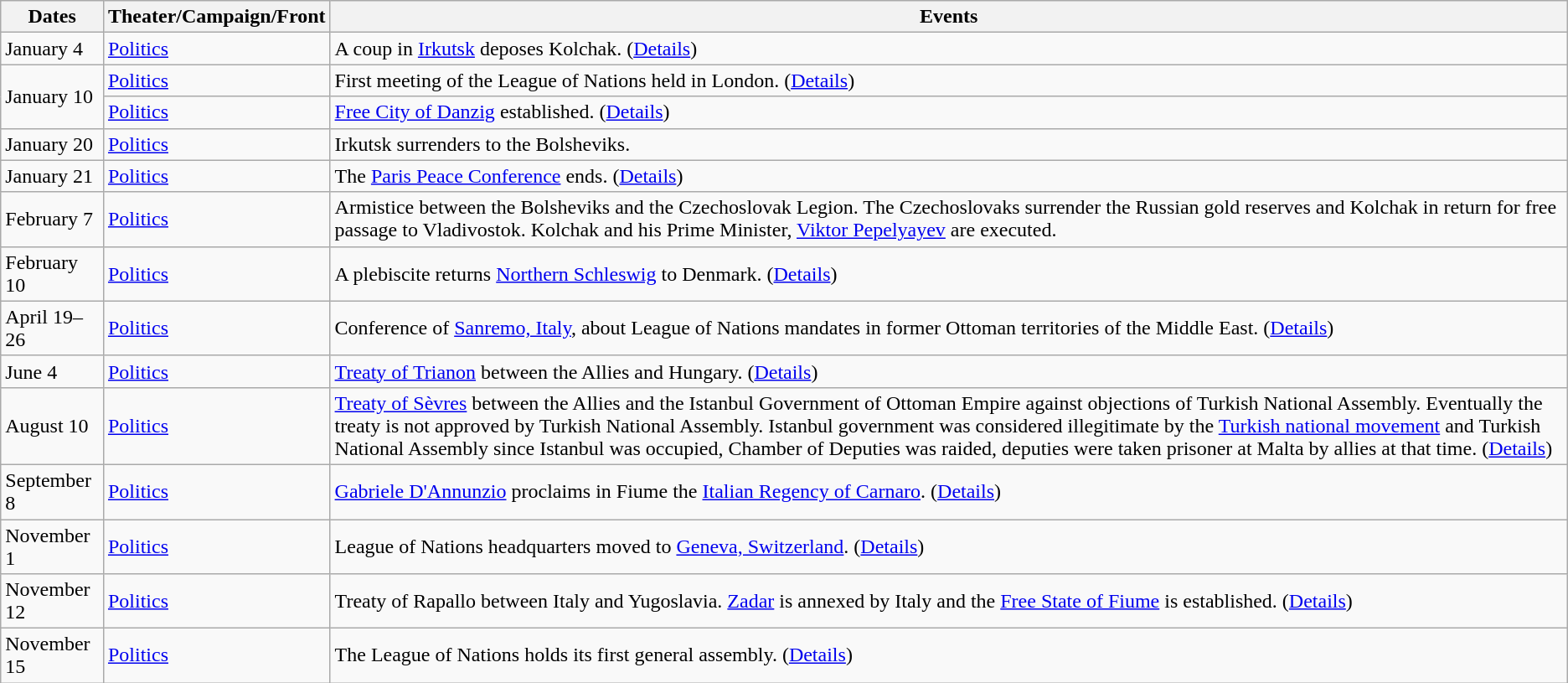<table class="wikitable">
<tr>
<th>Dates</th>
<th>Theater/Campaign/Front</th>
<th>Events</th>
</tr>
<tr>
<td>January 4</td>
<td><a href='#'>Politics</a></td>
<td>A coup in <a href='#'>Irkutsk</a> deposes Kolchak. (<a href='#'>Details</a>)</td>
</tr>
<tr>
<td rowspan="2">January 10</td>
<td><a href='#'>Politics</a></td>
<td>First meeting of the League of Nations held in London. (<a href='#'>Details</a>)</td>
</tr>
<tr>
<td><a href='#'>Politics</a></td>
<td><a href='#'>Free City of Danzig</a> established. (<a href='#'>Details</a>)</td>
</tr>
<tr>
<td>January 20</td>
<td><a href='#'>Politics</a></td>
<td>Irkutsk surrenders to the Bolsheviks.</td>
</tr>
<tr>
<td>January 21</td>
<td><a href='#'>Politics</a></td>
<td>The <a href='#'>Paris Peace Conference</a> ends. (<a href='#'>Details</a>)</td>
</tr>
<tr>
<td>February 7</td>
<td><a href='#'>Politics</a></td>
<td>Armistice between the Bolsheviks and the Czechoslovak Legion. The Czechoslovaks surrender the Russian gold reserves and Kolchak in return for free passage to Vladivostok. Kolchak and his Prime Minister, <a href='#'>Viktor Pepelyayev</a> are executed.</td>
</tr>
<tr>
<td>February 10</td>
<td><a href='#'>Politics</a></td>
<td>A plebiscite returns <a href='#'>Northern Schleswig</a> to Denmark. (<a href='#'>Details</a>)</td>
</tr>
<tr>
<td>April 19–26</td>
<td><a href='#'>Politics</a></td>
<td>Conference of <a href='#'>Sanremo, Italy</a>, about League of Nations mandates in former Ottoman territories of the Middle East. (<a href='#'>Details</a>)</td>
</tr>
<tr>
<td>June 4</td>
<td><a href='#'>Politics</a></td>
<td><a href='#'>Treaty of Trianon</a> between the Allies and Hungary. (<a href='#'>Details</a>)</td>
</tr>
<tr>
<td>August 10</td>
<td><a href='#'>Politics</a></td>
<td><a href='#'>Treaty of Sèvres</a> between the Allies and the Istanbul Government of Ottoman Empire against objections of Turkish National Assembly. Eventually the treaty is not approved by Turkish National Assembly. Istanbul government was considered illegitimate by the <a href='#'>Turkish national movement</a> and Turkish National Assembly since Istanbul was occupied, Chamber of Deputies was raided, deputies were taken prisoner at Malta by allies at that time. (<a href='#'>Details</a>)</td>
</tr>
<tr>
<td>September 8</td>
<td><a href='#'>Politics</a></td>
<td><a href='#'>Gabriele D'Annunzio</a> proclaims in Fiume the <a href='#'>Italian Regency of Carnaro</a>. (<a href='#'>Details</a>)</td>
</tr>
<tr>
<td>November 1</td>
<td><a href='#'>Politics</a></td>
<td>League of Nations headquarters moved to <a href='#'>Geneva, Switzerland</a>. (<a href='#'>Details</a>)</td>
</tr>
<tr>
<td>November 12</td>
<td><a href='#'>Politics</a></td>
<td>Treaty of Rapallo between Italy and Yugoslavia. <a href='#'>Zadar</a> is annexed by Italy and the <a href='#'>Free State of Fiume</a> is established. (<a href='#'>Details</a>)</td>
</tr>
<tr>
<td>November 15</td>
<td><a href='#'>Politics</a></td>
<td>The League of Nations holds its first general assembly. (<a href='#'>Details</a>)</td>
</tr>
</table>
